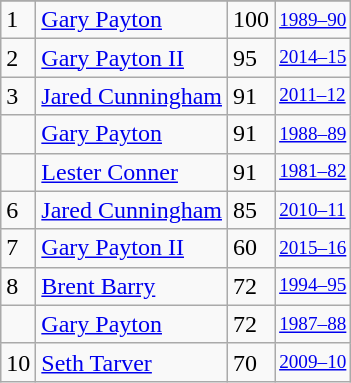<table class="wikitable">
<tr>
</tr>
<tr>
<td>1</td>
<td><a href='#'>Gary Payton</a></td>
<td>100</td>
<td style="font-size:80%;"><a href='#'>1989–90</a></td>
</tr>
<tr>
<td>2</td>
<td><a href='#'>Gary Payton II</a></td>
<td>95</td>
<td style="font-size:80%;"><a href='#'>2014–15</a></td>
</tr>
<tr>
<td>3</td>
<td><a href='#'>Jared Cunningham</a></td>
<td>91</td>
<td style="font-size:80%;"><a href='#'>2011–12</a></td>
</tr>
<tr>
<td></td>
<td><a href='#'>Gary Payton</a></td>
<td>91</td>
<td style="font-size:80%;"><a href='#'>1988–89</a></td>
</tr>
<tr>
<td></td>
<td><a href='#'>Lester Conner</a></td>
<td>91</td>
<td style="font-size:80%;"><a href='#'>1981–82</a></td>
</tr>
<tr>
<td>6</td>
<td><a href='#'>Jared Cunningham</a></td>
<td>85</td>
<td style="font-size:80%;"><a href='#'>2010–11</a></td>
</tr>
<tr>
<td>7</td>
<td><a href='#'>Gary Payton II</a></td>
<td>60</td>
<td style="font-size:80%;"><a href='#'>2015–16</a></td>
</tr>
<tr>
<td>8</td>
<td><a href='#'>Brent Barry</a></td>
<td>72</td>
<td style="font-size:80%;"><a href='#'>1994–95</a></td>
</tr>
<tr>
<td></td>
<td><a href='#'>Gary Payton</a></td>
<td>72</td>
<td style="font-size:80%;"><a href='#'>1987–88</a></td>
</tr>
<tr>
<td>10</td>
<td><a href='#'>Seth Tarver</a></td>
<td>70</td>
<td style="font-size:80%;"><a href='#'>2009–10</a></td>
</tr>
</table>
